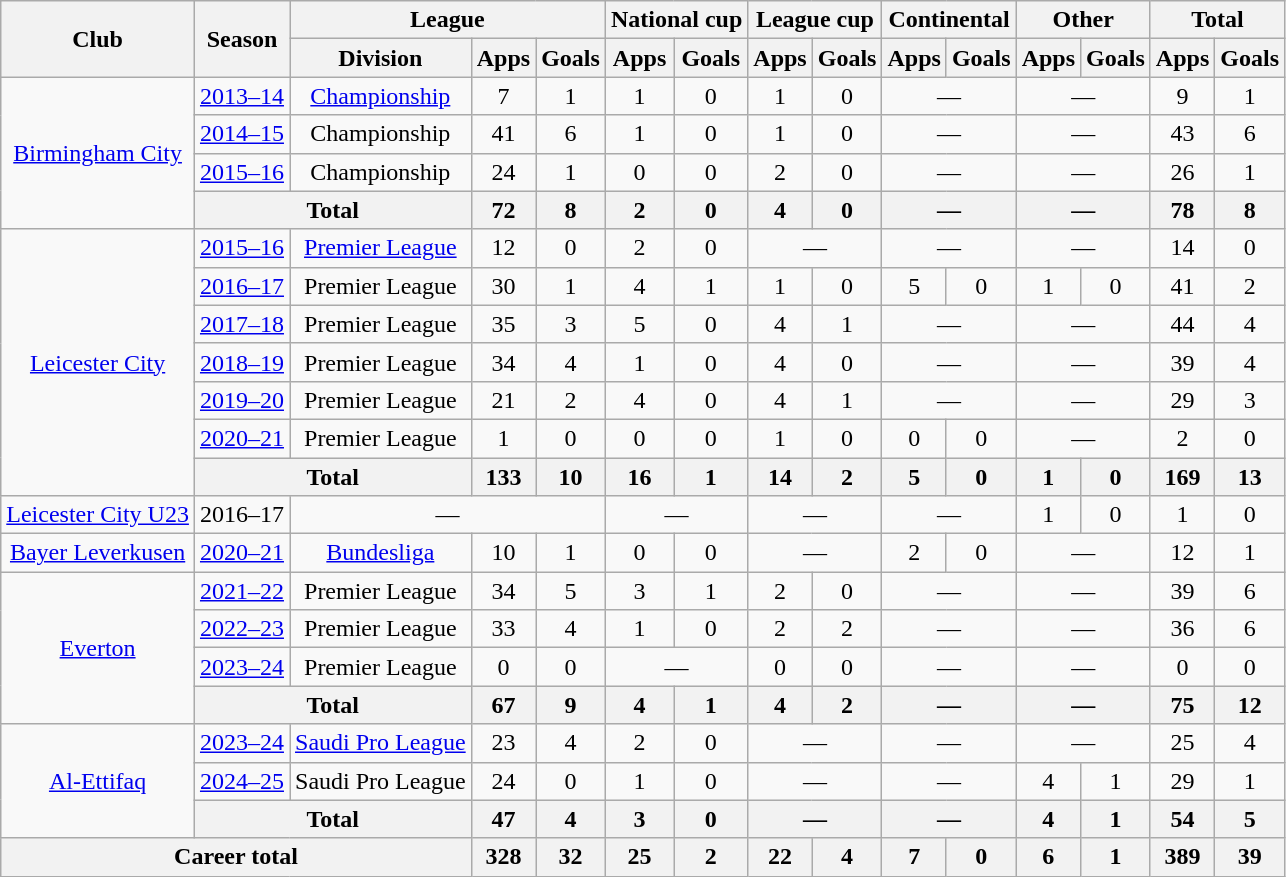<table class=wikitable style=text-align:center>
<tr>
<th rowspan=2>Club</th>
<th rowspan=2>Season</th>
<th colspan=3>League</th>
<th colspan=2>National cup</th>
<th colspan=2>League cup</th>
<th colspan=2>Continental</th>
<th colspan=2>Other</th>
<th colspan=2>Total</th>
</tr>
<tr>
<th>Division</th>
<th>Apps</th>
<th>Goals</th>
<th>Apps</th>
<th>Goals</th>
<th>Apps</th>
<th>Goals</th>
<th>Apps</th>
<th>Goals</th>
<th>Apps</th>
<th>Goals</th>
<th>Apps</th>
<th>Goals</th>
</tr>
<tr>
<td rowspan=4><a href='#'>Birmingham City</a></td>
<td><a href='#'>2013–14</a></td>
<td><a href='#'>Championship</a></td>
<td>7</td>
<td>1</td>
<td>1</td>
<td>0</td>
<td>1</td>
<td>0</td>
<td colspan=2>—</td>
<td colspan=2>—</td>
<td>9</td>
<td>1</td>
</tr>
<tr>
<td><a href='#'>2014–15</a></td>
<td>Championship</td>
<td>41</td>
<td>6</td>
<td>1</td>
<td>0</td>
<td>1</td>
<td>0</td>
<td colspan=2>—</td>
<td colspan=2>—</td>
<td>43</td>
<td>6</td>
</tr>
<tr>
<td><a href='#'>2015–16</a></td>
<td>Championship</td>
<td>24</td>
<td>1</td>
<td>0</td>
<td>0</td>
<td>2</td>
<td>0</td>
<td colspan=2>—</td>
<td colspan=2>—</td>
<td>26</td>
<td>1</td>
</tr>
<tr>
<th colspan=2>Total</th>
<th>72</th>
<th>8</th>
<th>2</th>
<th>0</th>
<th>4</th>
<th>0</th>
<th colspan=2>—</th>
<th colspan=2>—</th>
<th>78</th>
<th>8</th>
</tr>
<tr>
<td rowspan=7><a href='#'>Leicester City</a></td>
<td><a href='#'>2015–16</a></td>
<td><a href='#'>Premier League</a></td>
<td>12</td>
<td>0</td>
<td>2</td>
<td>0</td>
<td colspan=2>—</td>
<td colspan=2>—</td>
<td colspan=2>—</td>
<td>14</td>
<td>0</td>
</tr>
<tr>
<td><a href='#'>2016–17</a></td>
<td>Premier League</td>
<td>30</td>
<td>1</td>
<td>4</td>
<td>1</td>
<td>1</td>
<td>0</td>
<td>5</td>
<td>0</td>
<td>1</td>
<td>0</td>
<td>41</td>
<td>2</td>
</tr>
<tr>
<td><a href='#'>2017–18</a></td>
<td>Premier League</td>
<td>35</td>
<td>3</td>
<td>5</td>
<td>0</td>
<td>4</td>
<td>1</td>
<td colspan=2>—</td>
<td colspan=2>—</td>
<td>44</td>
<td>4</td>
</tr>
<tr>
<td><a href='#'>2018–19</a></td>
<td>Premier League</td>
<td>34</td>
<td>4</td>
<td>1</td>
<td>0</td>
<td>4</td>
<td>0</td>
<td colspan=2>—</td>
<td colspan=2>—</td>
<td>39</td>
<td>4</td>
</tr>
<tr>
<td><a href='#'>2019–20</a></td>
<td>Premier League</td>
<td>21</td>
<td>2</td>
<td>4</td>
<td>0</td>
<td>4</td>
<td>1</td>
<td colspan=2>—</td>
<td colspan=2>—</td>
<td>29</td>
<td>3</td>
</tr>
<tr>
<td><a href='#'>2020–21</a></td>
<td>Premier League</td>
<td>1</td>
<td>0</td>
<td>0</td>
<td>0</td>
<td>1</td>
<td>0</td>
<td>0</td>
<td>0</td>
<td colspan=2>—</td>
<td>2</td>
<td>0</td>
</tr>
<tr>
<th colspan=2>Total</th>
<th>133</th>
<th>10</th>
<th>16</th>
<th>1</th>
<th>14</th>
<th>2</th>
<th>5</th>
<th>0</th>
<th>1</th>
<th>0</th>
<th>169</th>
<th>13</th>
</tr>
<tr>
<td><a href='#'>Leicester City U23</a></td>
<td>2016–17</td>
<td colspan=3>—</td>
<td colspan=2>—</td>
<td colspan=2>—</td>
<td colspan=2>—</td>
<td>1</td>
<td>0</td>
<td>1</td>
<td>0</td>
</tr>
<tr>
<td><a href='#'>Bayer Leverkusen</a></td>
<td><a href='#'>2020–21</a></td>
<td><a href='#'>Bundesliga</a></td>
<td>10</td>
<td>1</td>
<td>0</td>
<td>0</td>
<td colspan=2>—</td>
<td>2</td>
<td>0</td>
<td colspan=2>—</td>
<td>12</td>
<td>1</td>
</tr>
<tr>
<td rowspan=4><a href='#'>Everton</a></td>
<td><a href='#'>2021–22</a></td>
<td>Premier League</td>
<td>34</td>
<td>5</td>
<td>3</td>
<td>1</td>
<td>2</td>
<td>0</td>
<td colspan=2>—</td>
<td colspan=2>—</td>
<td>39</td>
<td>6</td>
</tr>
<tr>
<td><a href='#'>2022–23</a></td>
<td>Premier League</td>
<td>33</td>
<td>4</td>
<td>1</td>
<td>0</td>
<td>2</td>
<td>2</td>
<td colspan=2>—</td>
<td colspan=2>—</td>
<td>36</td>
<td>6</td>
</tr>
<tr>
<td><a href='#'>2023–24</a></td>
<td>Premier League</td>
<td>0</td>
<td>0</td>
<td colspan=2>—</td>
<td>0</td>
<td>0</td>
<td colspan=2>—</td>
<td colspan=2>—</td>
<td>0</td>
<td>0</td>
</tr>
<tr>
<th colspan=2>Total</th>
<th>67</th>
<th>9</th>
<th>4</th>
<th>1</th>
<th>4</th>
<th>2</th>
<th colspan=2>—</th>
<th colspan=2>—</th>
<th>75</th>
<th>12</th>
</tr>
<tr>
<td rowspan="3"><a href='#'>Al-Ettifaq</a></td>
<td><a href='#'>2023–24</a></td>
<td><a href='#'>Saudi Pro League</a></td>
<td>23</td>
<td>4</td>
<td>2</td>
<td>0</td>
<td colspan=2>—</td>
<td colspan=2>—</td>
<td colspan=2>—</td>
<td>25</td>
<td>4</td>
</tr>
<tr>
<td><a href='#'>2024–25</a></td>
<td>Saudi Pro League</td>
<td>24</td>
<td>0</td>
<td>1</td>
<td>0</td>
<td colspan=2>—</td>
<td colspan=2>—</td>
<td>4</td>
<td>1</td>
<td>29</td>
<td>1</td>
</tr>
<tr>
<th colspan=2>Total</th>
<th>47</th>
<th>4</th>
<th>3</th>
<th>0</th>
<th colspan=2>—</th>
<th colspan=2>—</th>
<th>4</th>
<th>1</th>
<th>54</th>
<th>5</th>
</tr>
<tr>
<th colspan=3>Career total</th>
<th>328</th>
<th>32</th>
<th>25</th>
<th>2</th>
<th>22</th>
<th>4</th>
<th>7</th>
<th>0</th>
<th>6</th>
<th>1</th>
<th>389</th>
<th>39</th>
</tr>
</table>
